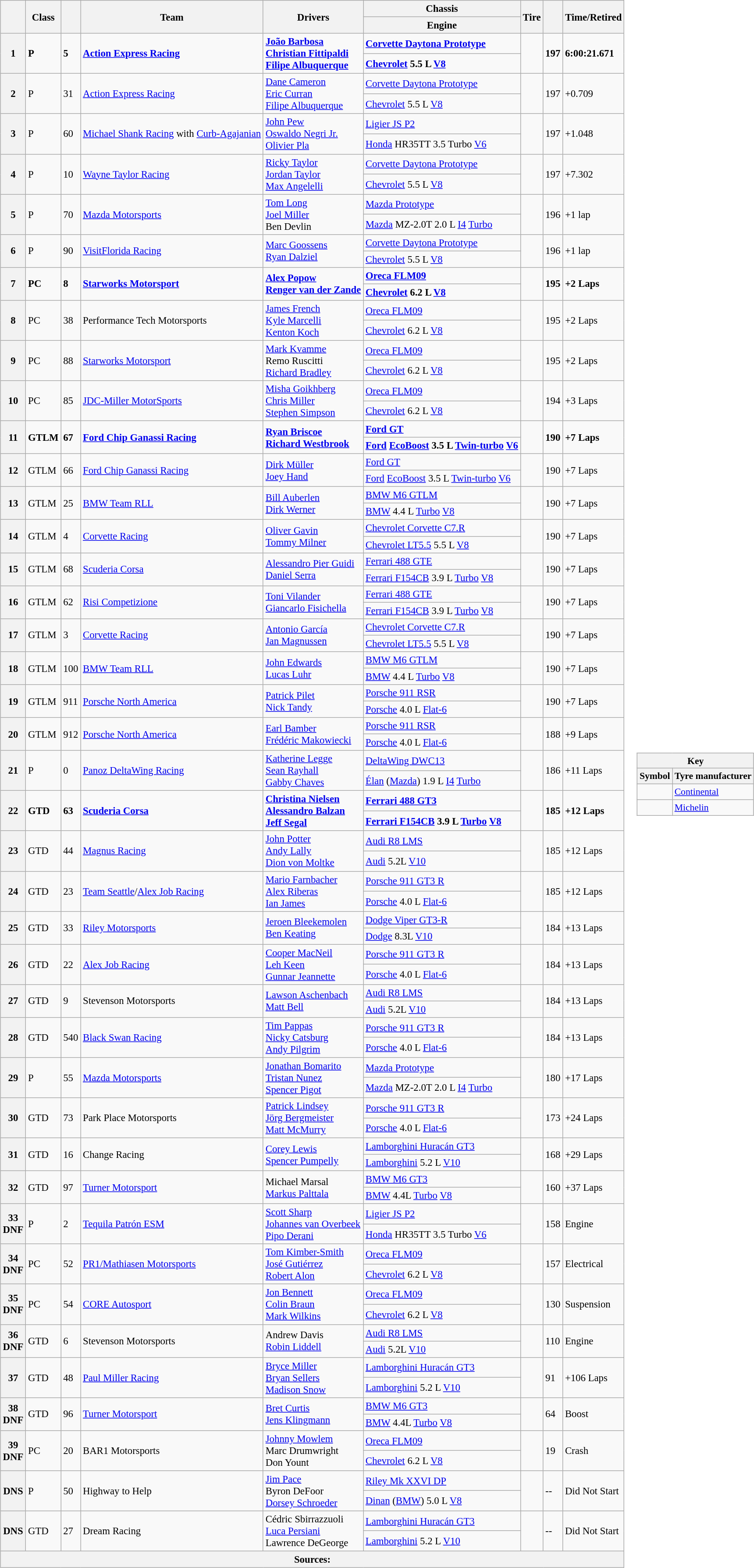<table>
<tr>
<td><br><table class="wikitable" style="font-size: 95%;">
<tr>
<th rowspan="2"></th>
<th rowspan="2">Class</th>
<th rowspan="2"></th>
<th rowspan="2">Team</th>
<th rowspan="2">Drivers</th>
<th>Chassis</th>
<th rowspan="2">Tire</th>
<th rowspan="2"></th>
<th rowspan="2">Time/Retired</th>
</tr>
<tr>
<th>Engine</th>
</tr>
<tr style="font-weight:bold">
<th rowspan="2">1</th>
<td rowspan="2">P</td>
<td rowspan="2">5</td>
<td rowspan="2"> <a href='#'>Action Express Racing</a></td>
<td rowspan="2"> <a href='#'>João Barbosa</a><br> <a href='#'>Christian Fittipaldi</a><br> <a href='#'>Filipe Albuquerque</a></td>
<td><a href='#'>Corvette Daytona Prototype</a></td>
<td rowspan="2"></td>
<td rowspan="2">197</td>
<td rowspan="2">6:00:21.671</td>
</tr>
<tr style="font-weight:bold">
<td><a href='#'>Chevrolet</a> 5.5 L <a href='#'>V8</a></td>
</tr>
<tr>
<th rowspan="2">2</th>
<td rowspan="2">P</td>
<td rowspan="2">31</td>
<td rowspan="2"> <a href='#'>Action Express Racing</a></td>
<td rowspan="2"> <a href='#'>Dane Cameron</a><br> <a href='#'>Eric Curran</a><br> <a href='#'>Filipe Albuquerque</a></td>
<td><a href='#'>Corvette Daytona Prototype</a></td>
<td rowspan="2"></td>
<td rowspan="2">197</td>
<td rowspan="2">+0.709</td>
</tr>
<tr>
<td><a href='#'>Chevrolet</a> 5.5 L <a href='#'>V8</a></td>
</tr>
<tr>
<th rowspan="2">3</th>
<td rowspan="2">P</td>
<td rowspan="2">60</td>
<td rowspan="2"> <a href='#'>Michael Shank Racing</a> with <a href='#'>Curb-Agajanian</a></td>
<td rowspan="2"> <a href='#'>John Pew</a><br> <a href='#'>Oswaldo Negri Jr.</a><br> <a href='#'>Olivier Pla</a></td>
<td><a href='#'>Ligier JS P2</a></td>
<td rowspan="2"></td>
<td rowspan="2">197</td>
<td rowspan="2">+1.048</td>
</tr>
<tr>
<td><a href='#'>Honda</a> HR35TT 3.5 Turbo <a href='#'>V6</a></td>
</tr>
<tr>
<th rowspan="2">4</th>
<td rowspan="2">P</td>
<td rowspan="2">10</td>
<td rowspan="2"> <a href='#'>Wayne Taylor Racing</a></td>
<td rowspan="2"> <a href='#'>Ricky Taylor</a><br> <a href='#'>Jordan Taylor</a><br> <a href='#'>Max Angelelli</a></td>
<td><a href='#'>Corvette Daytona Prototype</a></td>
<td rowspan="2"></td>
<td rowspan="2">197</td>
<td rowspan="2">+7.302</td>
</tr>
<tr>
<td><a href='#'>Chevrolet</a> 5.5 L <a href='#'>V8</a></td>
</tr>
<tr>
<th rowspan="2">5</th>
<td rowspan="2">P</td>
<td rowspan="2">70</td>
<td rowspan="2"> <a href='#'>Mazda Motorsports</a></td>
<td rowspan="2"> <a href='#'>Tom Long</a><br> <a href='#'>Joel Miller</a><br> Ben Devlin</td>
<td><a href='#'>Mazda Prototype</a></td>
<td rowspan="2"></td>
<td rowspan="2">196</td>
<td rowspan="2">+1 lap</td>
</tr>
<tr>
<td><a href='#'>Mazda</a> MZ-2.0T 2.0 L <a href='#'>I4</a> <a href='#'>Turbo</a></td>
</tr>
<tr>
<th rowspan="2">6</th>
<td rowspan="2">P</td>
<td rowspan="2">90</td>
<td rowspan="2"> <a href='#'>VisitFlorida Racing</a></td>
<td rowspan="2"> <a href='#'>Marc Goossens</a><br> <a href='#'>Ryan Dalziel</a></td>
<td><a href='#'>Corvette Daytona Prototype</a></td>
<td rowspan="2"></td>
<td rowspan="2">196</td>
<td rowspan="2">+1 lap</td>
</tr>
<tr>
<td><a href='#'>Chevrolet</a> 5.5 L <a href='#'>V8</a></td>
</tr>
<tr style="font-weight:bold">
<th rowspan="2">7</th>
<td rowspan="2">PC</td>
<td rowspan="2">8</td>
<td rowspan="2"> <a href='#'>Starworks Motorsport</a></td>
<td rowspan="2"> <a href='#'>Alex Popow</a><br> <a href='#'>Renger van der Zande</a></td>
<td><a href='#'>Oreca FLM09</a></td>
<td rowspan="2"></td>
<td rowspan="2">195</td>
<td rowspan="2">+2 Laps</td>
</tr>
<tr style="font-weight:bold">
<td><a href='#'>Chevrolet</a> 6.2 L <a href='#'>V8</a></td>
</tr>
<tr>
<th rowspan="2">8</th>
<td rowspan="2">PC</td>
<td rowspan="2">38</td>
<td rowspan="2"> Performance Tech Motorsports</td>
<td rowspan="2"> <a href='#'>James French</a><br> <a href='#'>Kyle Marcelli</a><br> <a href='#'>Kenton Koch</a></td>
<td><a href='#'>Oreca FLM09</a></td>
<td rowspan="2"></td>
<td rowspan="2">195</td>
<td rowspan="2">+2 Laps</td>
</tr>
<tr>
<td><a href='#'>Chevrolet</a> 6.2 L <a href='#'>V8</a></td>
</tr>
<tr>
<th rowspan="2">9</th>
<td rowspan="2">PC</td>
<td rowspan="2">88</td>
<td rowspan="2"> <a href='#'>Starworks Motorsport</a></td>
<td rowspan="2"> <a href='#'>Mark Kvamme</a><br> Remo Ruscitti<br> <a href='#'>Richard Bradley</a></td>
<td><a href='#'>Oreca FLM09</a></td>
<td rowspan="2"></td>
<td rowspan="2">195</td>
<td rowspan="2">+2 Laps</td>
</tr>
<tr>
<td><a href='#'>Chevrolet</a> 6.2 L <a href='#'>V8</a></td>
</tr>
<tr>
<th rowspan="2">10</th>
<td rowspan="2">PC</td>
<td rowspan="2">85</td>
<td rowspan="2"> <a href='#'>JDC-Miller MotorSports</a></td>
<td rowspan="2"> <a href='#'>Misha Goikhberg</a><br> <a href='#'>Chris Miller</a><br> <a href='#'>Stephen Simpson</a></td>
<td><a href='#'>Oreca FLM09</a></td>
<td rowspan="2"></td>
<td rowspan="2">194</td>
<td rowspan="2">+3 Laps</td>
</tr>
<tr>
<td><a href='#'>Chevrolet</a> 6.2 L <a href='#'>V8</a></td>
</tr>
<tr style="font-weight:bold">
<th rowspan="2">11</th>
<td rowspan="2">GTLM</td>
<td rowspan="2">67</td>
<td rowspan="2"> <a href='#'>Ford Chip Ganassi Racing</a></td>
<td rowspan="2"> <a href='#'>Ryan Briscoe</a><br> <a href='#'>Richard Westbrook</a></td>
<td><a href='#'>Ford GT</a></td>
<td rowspan="2"></td>
<td rowspan="2">190</td>
<td rowspan="2">+7 Laps</td>
</tr>
<tr style="font-weight:bold">
<td><a href='#'>Ford</a> <a href='#'>EcoBoost</a> 3.5 L <a href='#'>Twin-turbo</a> <a href='#'>V6</a></td>
</tr>
<tr>
<th rowspan="2">12</th>
<td rowspan="2">GTLM</td>
<td rowspan="2">66</td>
<td rowspan="2"> <a href='#'>Ford Chip Ganassi Racing</a></td>
<td rowspan="2"> <a href='#'>Dirk Müller</a><br> <a href='#'>Joey Hand</a></td>
<td><a href='#'>Ford GT</a></td>
<td rowspan="2"></td>
<td rowspan="2">190</td>
<td rowspan="2">+7 Laps</td>
</tr>
<tr>
<td><a href='#'>Ford</a> <a href='#'>EcoBoost</a> 3.5 L <a href='#'>Twin-turbo</a> <a href='#'>V6</a></td>
</tr>
<tr>
<th rowspan="2">13</th>
<td rowspan="2">GTLM</td>
<td rowspan="2">25</td>
<td rowspan="2"> <a href='#'>BMW Team RLL</a></td>
<td rowspan="2"> <a href='#'>Bill Auberlen</a><br> <a href='#'>Dirk Werner</a></td>
<td><a href='#'>BMW M6 GTLM</a></td>
<td rowspan="2"></td>
<td rowspan="2">190</td>
<td rowspan="2">+7 Laps</td>
</tr>
<tr>
<td><a href='#'>BMW</a> 4.4 L <a href='#'>Turbo</a> <a href='#'>V8</a></td>
</tr>
<tr>
<th rowspan="2">14</th>
<td rowspan="2">GTLM</td>
<td rowspan="2">4</td>
<td rowspan="2"> <a href='#'>Corvette Racing</a></td>
<td rowspan="2"> <a href='#'>Oliver Gavin</a><br> <a href='#'>Tommy Milner</a></td>
<td><a href='#'>Chevrolet Corvette C7.R</a></td>
<td rowspan="2"></td>
<td rowspan="2">190</td>
<td rowspan="2">+7 Laps</td>
</tr>
<tr>
<td><a href='#'>Chevrolet LT5.5</a> 5.5 L <a href='#'>V8</a></td>
</tr>
<tr>
<th rowspan="2">15</th>
<td rowspan="2">GTLM</td>
<td rowspan="2">68</td>
<td rowspan="2"> <a href='#'>Scuderia Corsa</a></td>
<td rowspan="2"> <a href='#'>Alessandro Pier Guidi</a><br> <a href='#'>Daniel Serra</a></td>
<td><a href='#'>Ferrari 488 GTE</a></td>
<td rowspan="2"></td>
<td rowspan="2">190</td>
<td rowspan="2">+7 Laps</td>
</tr>
<tr>
<td><a href='#'>Ferrari F154CB</a> 3.9 L <a href='#'>Turbo</a> <a href='#'>V8</a></td>
</tr>
<tr>
<th rowspan="2">16</th>
<td rowspan="2">GTLM</td>
<td rowspan="2">62</td>
<td rowspan="2"> <a href='#'>Risi Competizione</a></td>
<td rowspan="2"> <a href='#'>Toni Vilander</a><br> <a href='#'>Giancarlo Fisichella</a></td>
<td><a href='#'>Ferrari 488 GTE</a></td>
<td rowspan="2"></td>
<td rowspan="2">190</td>
<td rowspan="2">+7 Laps</td>
</tr>
<tr>
<td><a href='#'>Ferrari F154CB</a> 3.9 L <a href='#'>Turbo</a> <a href='#'>V8</a></td>
</tr>
<tr>
<th rowspan="2">17</th>
<td rowspan="2">GTLM</td>
<td rowspan="2">3</td>
<td rowspan="2"> <a href='#'>Corvette Racing</a></td>
<td rowspan="2"> <a href='#'>Antonio García</a><br> <a href='#'>Jan Magnussen</a></td>
<td><a href='#'>Chevrolet Corvette C7.R</a></td>
<td rowspan="2"></td>
<td rowspan="2">190</td>
<td rowspan="2">+7 Laps</td>
</tr>
<tr>
<td><a href='#'>Chevrolet LT5.5</a> 5.5 L <a href='#'>V8</a></td>
</tr>
<tr>
<th rowspan="2">18</th>
<td rowspan="2">GTLM</td>
<td rowspan="2">100</td>
<td rowspan="2"> <a href='#'>BMW Team RLL</a></td>
<td rowspan="2"> <a href='#'>John Edwards</a><br> <a href='#'>Lucas Luhr</a></td>
<td><a href='#'>BMW M6 GTLM</a></td>
<td rowspan="2"></td>
<td rowspan="2">190</td>
<td rowspan="2">+7 Laps</td>
</tr>
<tr>
<td><a href='#'>BMW</a> 4.4 L <a href='#'>Turbo</a> <a href='#'>V8</a></td>
</tr>
<tr>
<th rowspan="2">19</th>
<td rowspan="2">GTLM</td>
<td rowspan="2">911</td>
<td rowspan="2"> <a href='#'>Porsche North America</a></td>
<td rowspan="2"> <a href='#'>Patrick Pilet</a><br> <a href='#'>Nick Tandy</a></td>
<td><a href='#'>Porsche 911 RSR</a></td>
<td rowspan="2"></td>
<td rowspan="2">190</td>
<td rowspan="2">+7 Laps</td>
</tr>
<tr>
<td><a href='#'>Porsche</a> 4.0 L <a href='#'>Flat-6</a></td>
</tr>
<tr>
<th rowspan="2">20</th>
<td rowspan="2">GTLM</td>
<td rowspan="2">912</td>
<td rowspan="2"> <a href='#'>Porsche North America</a></td>
<td rowspan="2"> <a href='#'>Earl Bamber</a><br> <a href='#'>Frédéric Makowiecki</a></td>
<td><a href='#'>Porsche 911 RSR</a></td>
<td rowspan="2"></td>
<td rowspan="2">188</td>
<td rowspan="2">+9 Laps</td>
</tr>
<tr>
<td><a href='#'>Porsche</a> 4.0 L <a href='#'>Flat-6</a></td>
</tr>
<tr>
<th rowspan="2">21</th>
<td rowspan="2">P</td>
<td rowspan="2">0</td>
<td rowspan="2"> <a href='#'>Panoz DeltaWing Racing</a></td>
<td rowspan="2"> <a href='#'>Katherine Legge</a><br> <a href='#'>Sean Rayhall</a><br> <a href='#'>Gabby Chaves</a></td>
<td><a href='#'>DeltaWing DWC13</a></td>
<td rowspan="2"></td>
<td rowspan="2">186</td>
<td rowspan="2">+11 Laps</td>
</tr>
<tr>
<td><a href='#'>Élan</a> (<a href='#'>Mazda</a>) 1.9 L <a href='#'>I4</a> <a href='#'>Turbo</a></td>
</tr>
<tr style="font-weight:bold">
<th rowspan="2">22</th>
<td rowspan="2">GTD</td>
<td rowspan="2">63</td>
<td rowspan="2"> <a href='#'>Scuderia Corsa</a></td>
<td rowspan="2"> <a href='#'>Christina Nielsen</a><br> <a href='#'>Alessandro Balzan</a><br> <a href='#'>Jeff Segal</a></td>
<td><a href='#'>Ferrari 488 GT3</a></td>
<td rowspan="2"></td>
<td rowspan="2">185</td>
<td rowspan="2">+12 Laps</td>
</tr>
<tr style="font-weight:bold">
<td><a href='#'>Ferrari F154CB</a> 3.9 L <a href='#'>Turbo</a> <a href='#'>V8</a></td>
</tr>
<tr>
<th rowspan="2">23</th>
<td rowspan="2">GTD</td>
<td rowspan="2">44</td>
<td rowspan="2"> <a href='#'>Magnus Racing</a></td>
<td rowspan="2"> <a href='#'>John Potter</a><br> <a href='#'>Andy Lally</a><br> <a href='#'>Dion von Moltke</a></td>
<td><a href='#'>Audi R8 LMS</a></td>
<td rowspan="2"></td>
<td rowspan="2">185</td>
<td rowspan="2">+12 Laps</td>
</tr>
<tr>
<td><a href='#'>Audi</a> 5.2L <a href='#'>V10</a></td>
</tr>
<tr>
<th rowspan="2">24</th>
<td rowspan="2">GTD</td>
<td rowspan="2">23</td>
<td rowspan="2"> <a href='#'>Team Seattle</a>/<a href='#'>Alex Job Racing</a></td>
<td rowspan="2"> <a href='#'>Mario Farnbacher</a><br> <a href='#'>Alex Riberas</a><br> <a href='#'>Ian James</a></td>
<td><a href='#'>Porsche 911 GT3 R</a></td>
<td rowspan="2"></td>
<td rowspan="2">185</td>
<td rowspan="2">+12 Laps</td>
</tr>
<tr>
<td><a href='#'>Porsche</a> 4.0 L <a href='#'>Flat-6</a></td>
</tr>
<tr>
<th rowspan="2">25</th>
<td rowspan="2">GTD</td>
<td rowspan="2">33</td>
<td rowspan="2"> <a href='#'>Riley Motorsports</a></td>
<td rowspan="2"> <a href='#'>Jeroen Bleekemolen</a><br> <a href='#'>Ben Keating</a></td>
<td><a href='#'>Dodge Viper GT3-R</a></td>
<td rowspan="2"></td>
<td rowspan="2">184</td>
<td rowspan="2">+13 Laps</td>
</tr>
<tr>
<td><a href='#'>Dodge</a> 8.3L <a href='#'>V10</a></td>
</tr>
<tr>
<th rowspan="2">26</th>
<td rowspan="2">GTD</td>
<td rowspan="2">22</td>
<td rowspan="2"> <a href='#'>Alex Job Racing</a></td>
<td rowspan="2"> <a href='#'>Cooper MacNeil</a><br> <a href='#'>Leh Keen</a><br> <a href='#'>Gunnar Jeannette</a></td>
<td><a href='#'>Porsche 911 GT3 R</a></td>
<td rowspan="2"></td>
<td rowspan="2">184</td>
<td rowspan="2">+13 Laps</td>
</tr>
<tr>
<td><a href='#'>Porsche</a> 4.0 L <a href='#'>Flat-6</a></td>
</tr>
<tr>
<th rowspan="2">27</th>
<td rowspan="2">GTD</td>
<td rowspan="2">9</td>
<td rowspan="2"> Stevenson Motorsports</td>
<td rowspan="2"> <a href='#'>Lawson Aschenbach</a><br> <a href='#'>Matt Bell</a></td>
<td><a href='#'>Audi R8 LMS</a></td>
<td rowspan="2"></td>
<td rowspan="2">184</td>
<td rowspan="2">+13 Laps</td>
</tr>
<tr>
<td><a href='#'>Audi</a> 5.2L <a href='#'>V10</a></td>
</tr>
<tr>
<th rowspan="2">28</th>
<td rowspan="2">GTD</td>
<td rowspan="2">540</td>
<td rowspan="2"> <a href='#'>Black Swan Racing</a></td>
<td rowspan="2"> <a href='#'>Tim Pappas</a><br> <a href='#'>Nicky Catsburg</a><br> <a href='#'>Andy Pilgrim</a></td>
<td><a href='#'>Porsche 911 GT3 R</a></td>
<td rowspan="2"></td>
<td rowspan="2">184</td>
<td rowspan="2">+13 Laps</td>
</tr>
<tr>
<td><a href='#'>Porsche</a> 4.0 L <a href='#'>Flat-6</a></td>
</tr>
<tr>
<th rowspan="2">29</th>
<td rowspan="2">P</td>
<td rowspan="2">55</td>
<td rowspan="2"> <a href='#'>Mazda Motorsports</a></td>
<td rowspan="2"> <a href='#'>Jonathan Bomarito</a><br> <a href='#'>Tristan Nunez</a><br> <a href='#'>Spencer Pigot</a></td>
<td><a href='#'>Mazda Prototype</a></td>
<td rowspan="2"></td>
<td rowspan="2">180</td>
<td rowspan="2">+17 Laps</td>
</tr>
<tr>
<td><a href='#'>Mazda</a> MZ-2.0T 2.0 L <a href='#'>I4</a> <a href='#'>Turbo</a></td>
</tr>
<tr>
<th rowspan="2">30</th>
<td rowspan="2">GTD</td>
<td rowspan="2">73</td>
<td rowspan="2"> Park Place Motorsports</td>
<td rowspan="2"> <a href='#'>Patrick Lindsey</a><br> <a href='#'>Jörg Bergmeister</a><br> <a href='#'>Matt McMurry</a></td>
<td><a href='#'>Porsche 911 GT3 R</a></td>
<td rowspan="2"></td>
<td rowspan="2">173</td>
<td rowspan="2">+24 Laps</td>
</tr>
<tr>
<td><a href='#'>Porsche</a> 4.0 L <a href='#'>Flat-6</a></td>
</tr>
<tr>
<th rowspan="2">31</th>
<td rowspan="2">GTD</td>
<td rowspan="2">16</td>
<td rowspan="2"> Change Racing</td>
<td rowspan="2"> <a href='#'>Corey Lewis</a><br> <a href='#'>Spencer Pumpelly</a></td>
<td><a href='#'>Lamborghini Huracán GT3</a></td>
<td rowspan="2"></td>
<td rowspan="2">168</td>
<td rowspan="2">+29 Laps</td>
</tr>
<tr>
<td><a href='#'>Lamborghini</a> 5.2 L <a href='#'>V10</a></td>
</tr>
<tr>
<th rowspan="2">32</th>
<td rowspan="2">GTD</td>
<td rowspan="2">97</td>
<td rowspan="2"> <a href='#'>Turner Motorsport</a></td>
<td rowspan="2"> Michael Marsal<br> <a href='#'>Markus Palttala</a></td>
<td><a href='#'>BMW M6 GT3</a></td>
<td rowspan="2"></td>
<td rowspan="2">160</td>
<td rowspan="2">+37 Laps</td>
</tr>
<tr>
<td><a href='#'>BMW</a> 4.4L <a href='#'>Turbo</a> <a href='#'>V8</a></td>
</tr>
<tr>
<th rowspan="2">33<br>DNF</th>
<td rowspan="2">P</td>
<td rowspan="2">2</td>
<td rowspan="2"> <a href='#'>Tequila Patrón ESM</a></td>
<td rowspan="2"> <a href='#'>Scott Sharp</a><br> <a href='#'>Johannes van Overbeek</a><br> <a href='#'>Pipo Derani</a></td>
<td><a href='#'>Ligier JS P2</a></td>
<td rowspan="2"></td>
<td rowspan="2">158</td>
<td rowspan="2">Engine</td>
</tr>
<tr>
<td><a href='#'>Honda</a> HR35TT 3.5 Turbo <a href='#'>V6</a></td>
</tr>
<tr>
<th rowspan="2">34<br>DNF</th>
<td rowspan="2">PC</td>
<td rowspan="2">52</td>
<td rowspan="2"> <a href='#'>PR1/Mathiasen Motorsports</a></td>
<td rowspan="2"> <a href='#'>Tom Kimber-Smith</a><br> <a href='#'>José Gutiérrez</a><br> <a href='#'>Robert Alon</a></td>
<td><a href='#'>Oreca FLM09</a></td>
<td rowspan="2"></td>
<td rowspan="2">157</td>
<td rowspan="2">Electrical</td>
</tr>
<tr>
<td><a href='#'>Chevrolet</a> 6.2 L <a href='#'>V8</a></td>
</tr>
<tr>
<th rowspan="2">35<br>DNF</th>
<td rowspan="2">PC</td>
<td rowspan="2">54</td>
<td rowspan="2"> <a href='#'>CORE Autosport</a></td>
<td rowspan="2"> <a href='#'>Jon Bennett</a><br> <a href='#'>Colin Braun</a><br> <a href='#'>Mark Wilkins</a></td>
<td><a href='#'>Oreca FLM09</a></td>
<td rowspan="2"></td>
<td rowspan="2">130</td>
<td rowspan="2">Suspension</td>
</tr>
<tr>
<td><a href='#'>Chevrolet</a> 6.2 L <a href='#'>V8</a></td>
</tr>
<tr>
<th rowspan="2">36<br>DNF</th>
<td rowspan="2">GTD</td>
<td rowspan="2">6</td>
<td rowspan="2"> Stevenson Motorsports</td>
<td rowspan="2"> Andrew Davis<br> <a href='#'>Robin Liddell</a></td>
<td><a href='#'>Audi R8 LMS</a></td>
<td rowspan="2"></td>
<td rowspan="2">110</td>
<td rowspan="2">Engine</td>
</tr>
<tr>
<td><a href='#'>Audi</a> 5.2L <a href='#'>V10</a></td>
</tr>
<tr>
<th rowspan="2">37</th>
<td rowspan="2">GTD</td>
<td rowspan="2">48</td>
<td rowspan="2"> <a href='#'>Paul Miller Racing</a></td>
<td rowspan="2"> <a href='#'>Bryce Miller</a><br> <a href='#'>Bryan Sellers</a><br> <a href='#'>Madison Snow</a></td>
<td><a href='#'>Lamborghini Huracán GT3</a></td>
<td rowspan="2"></td>
<td rowspan="2">91</td>
<td rowspan="2">+106 Laps</td>
</tr>
<tr>
<td><a href='#'>Lamborghini</a> 5.2 L <a href='#'>V10</a></td>
</tr>
<tr>
<th rowspan="2">38<br>DNF</th>
<td rowspan="2">GTD</td>
<td rowspan="2">96</td>
<td rowspan="2"> <a href='#'>Turner Motorsport</a></td>
<td rowspan="2"> <a href='#'>Bret Curtis</a><br> <a href='#'>Jens Klingmann</a></td>
<td><a href='#'>BMW M6 GT3</a></td>
<td rowspan="2"></td>
<td rowspan="2">64</td>
<td rowspan="2">Boost</td>
</tr>
<tr>
<td><a href='#'>BMW</a> 4.4L <a href='#'>Turbo</a> <a href='#'>V8</a></td>
</tr>
<tr>
<th rowspan="2">39<br>DNF</th>
<td rowspan="2">PC</td>
<td rowspan="2">20</td>
<td rowspan="2"> BAR1 Motorsports</td>
<td rowspan="2"> <a href='#'>Johnny Mowlem</a><br> Marc Drumwright<br> Don Yount</td>
<td><a href='#'>Oreca FLM09</a></td>
<td rowspan="2"></td>
<td rowspan="2">19</td>
<td rowspan="2">Crash</td>
</tr>
<tr>
<td><a href='#'>Chevrolet</a> 6.2 L <a href='#'>V8</a></td>
</tr>
<tr>
<th rowspan="2">DNS</th>
<td rowspan="2">P</td>
<td rowspan="2">50</td>
<td rowspan="2"> Highway to Help</td>
<td rowspan="2"> <a href='#'>Jim Pace</a><br> Byron DeFoor<br> <a href='#'>Dorsey Schroeder</a></td>
<td><a href='#'>Riley Mk XXVI DP</a></td>
<td rowspan="2"></td>
<td rowspan="2">--</td>
<td rowspan="2">Did Not Start</td>
</tr>
<tr>
<td><a href='#'>Dinan</a> (<a href='#'>BMW</a>) 5.0 L <a href='#'>V8</a></td>
</tr>
<tr>
<th rowspan="2">DNS</th>
<td rowspan="2">GTD</td>
<td rowspan="2">27</td>
<td rowspan="2"> Dream Racing</td>
<td rowspan="2"> Cédric Sbirrazzuoli<br> <a href='#'>Luca Persiani</a><br> Lawrence DeGeorge</td>
<td><a href='#'>Lamborghini Huracán GT3</a></td>
<td rowspan="2"></td>
<td rowspan="2">--</td>
<td rowspan="2">Did Not Start</td>
</tr>
<tr>
<td><a href='#'>Lamborghini</a> 5.2 L <a href='#'>V10</a></td>
</tr>
<tr>
<th colspan="9">Sources:</th>
</tr>
</table>
</td>
<td><br><table class="wikitable" style="margin-right:0; font-size:90%">
<tr>
<th colspan="2" scope="col">Key</th>
</tr>
<tr>
<th scope="col">Symbol</th>
<th scope="col">Tyre manufacturer</th>
</tr>
<tr>
<td></td>
<td><a href='#'>Continental</a></td>
</tr>
<tr>
<td></td>
<td><a href='#'>Michelin</a></td>
</tr>
</table>
</td>
</tr>
</table>
